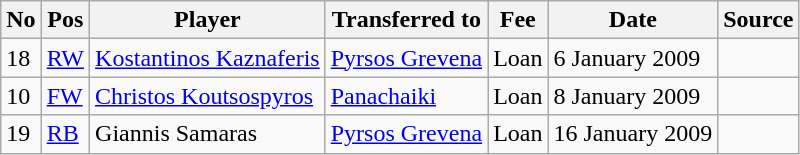<table class="wikitable">
<tr>
<th>No</th>
<th>Pos</th>
<th>Player</th>
<th>Transferred to</th>
<th>Fee</th>
<th>Date</th>
<th>Source</th>
</tr>
<tr>
<td>18</td>
<td><a href='#'>RW</a></td>
<td><a href='#'>Kostantinos Kaznaferis</a></td>
<td><a href='#'>Pyrsos Grevena</a></td>
<td>Loan</td>
<td>6 January 2009</td>
<td></td>
</tr>
<tr>
<td>10</td>
<td><a href='#'>FW</a></td>
<td><a href='#'>Christos Koutsospyros</a></td>
<td><a href='#'>Panachaiki</a></td>
<td>Loan</td>
<td>8 January 2009</td>
<td></td>
</tr>
<tr>
<td>19</td>
<td><a href='#'>RB</a></td>
<td>Giannis Samaras</td>
<td><a href='#'>Pyrsos Grevena</a></td>
<td>Loan</td>
<td>16 January 2009</td>
<td></td>
</tr>
</table>
